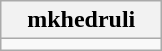<table class="wikitable" style="width:100">
<tr>
<th width="100">mkhedruli</th>
</tr>
<tr>
<td align="center"></td>
</tr>
</table>
